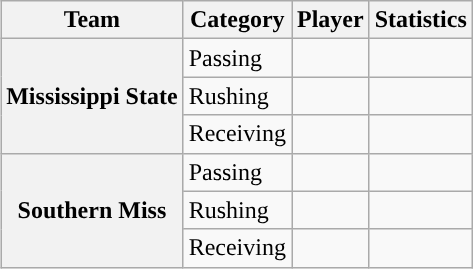<table class="wikitable" style="float:right">
<tr>
<th>Team</th>
<th>Category</th>
<th>Player</th>
<th>Statistics</th>
</tr>
<tr>
<th rowspan=3>Mississippi State</th>
<td>Passing</td>
<td></td>
<td></td>
</tr>
<tr>
<td>Rushing</td>
<td></td>
<td></td>
</tr>
<tr>
<td>Receiving</td>
<td></td>
<td></td>
</tr>
<tr>
<th rowspan=3>Southern Miss</th>
<td>Passing</td>
<td></td>
<td></td>
</tr>
<tr>
<td>Rushing</td>
<td></td>
<td></td>
</tr>
<tr>
<td>Receiving</td>
<td></td>
<td></td>
</tr>
</table>
